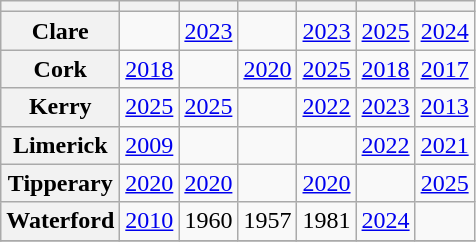<table class="wikitable" style="text-align:center; margin-left:1em">
<tr>
<th></th>
<th></th>
<th></th>
<th></th>
<th></th>
<th></th>
<th></th>
</tr>
<tr>
<th>Clare</th>
<td></td>
<td><a href='#'>2023</a></td>
<td></td>
<td><a href='#'>2023</a></td>
<td><a href='#'>2025</a></td>
<td><a href='#'>2024</a></td>
</tr>
<tr>
<th>Cork</th>
<td><a href='#'>2018</a></td>
<td></td>
<td><a href='#'>2020</a></td>
<td><a href='#'>2025</a></td>
<td><a href='#'>2018</a></td>
<td><a href='#'>2017</a></td>
</tr>
<tr>
<th>Kerry</th>
<td><a href='#'>2025</a></td>
<td><a href='#'>2025</a></td>
<td></td>
<td><a href='#'>2022</a></td>
<td><a href='#'>2023</a></td>
<td><a href='#'>2013</a></td>
</tr>
<tr>
<th>Limerick</th>
<td><a href='#'>2009</a></td>
<td></td>
<td></td>
<td></td>
<td><a href='#'>2022</a></td>
<td><a href='#'>2021</a></td>
</tr>
<tr>
<th>Tipperary</th>
<td><a href='#'>2020</a></td>
<td><a href='#'>2020</a></td>
<td></td>
<td><a href='#'>2020</a></td>
<td></td>
<td><a href='#'>2025</a></td>
</tr>
<tr>
<th>Waterford</th>
<td><a href='#'>2010</a></td>
<td>1960</td>
<td>1957</td>
<td>1981</td>
<td><a href='#'>2024</a></td>
<td></td>
</tr>
<tr>
</tr>
</table>
